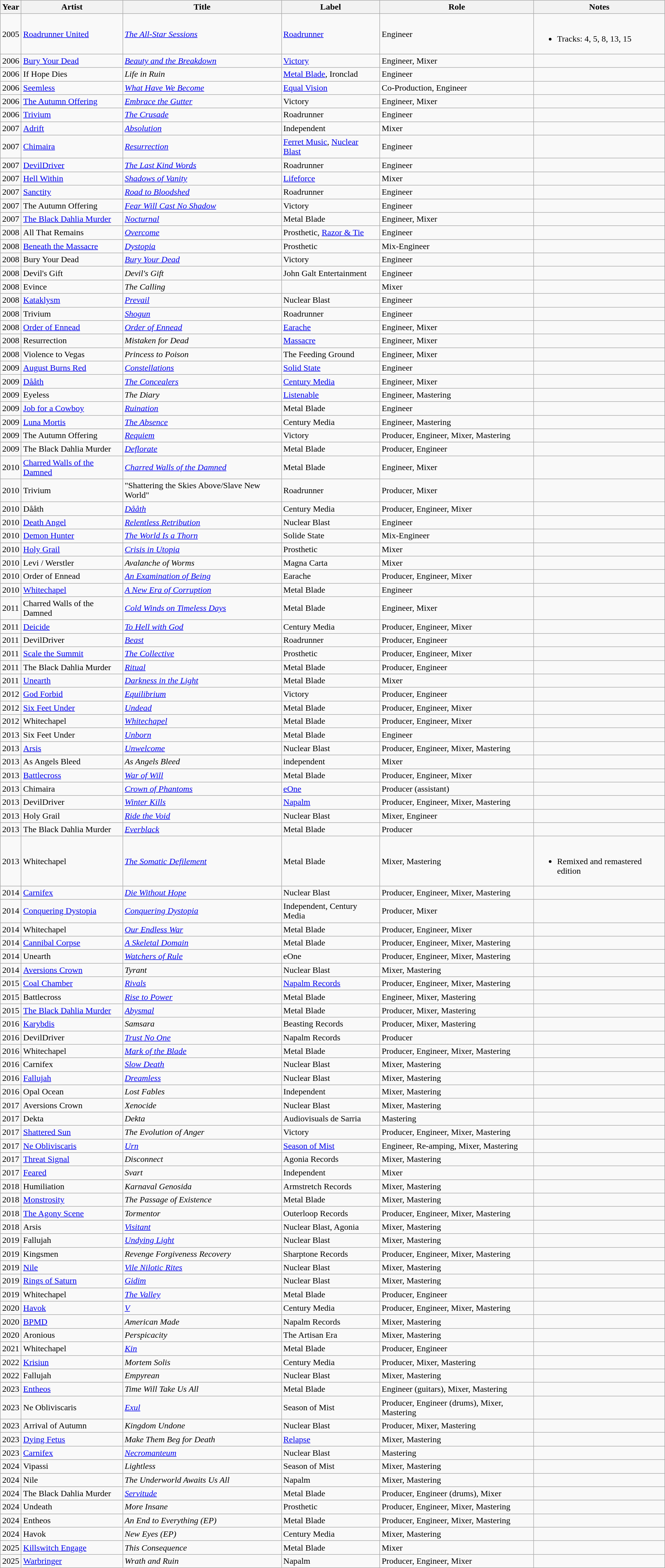<table class="wikitable sortable">
<tr>
<th>Year</th>
<th>Artist</th>
<th>Title</th>
<th>Label</th>
<th>Role</th>
<th>Notes</th>
</tr>
<tr>
<td>2005</td>
<td><a href='#'>Roadrunner United</a></td>
<td><em><a href='#'>The All-Star Sessions</a></em></td>
<td><a href='#'>Roadrunner</a></td>
<td>Engineer</td>
<td><br><ul><li>Tracks: 4, 5, 8, 13, 15</li></ul></td>
</tr>
<tr>
<td>2006</td>
<td><a href='#'>Bury Your Dead</a></td>
<td><em><a href='#'>Beauty and the Breakdown</a></em></td>
<td><a href='#'>Victory</a></td>
<td>Engineer, Mixer</td>
<td></td>
</tr>
<tr>
<td>2006</td>
<td>If Hope Dies</td>
<td><em>Life in Ruin</em></td>
<td><a href='#'>Metal Blade</a>, Ironclad</td>
<td>Engineer</td>
<td></td>
</tr>
<tr>
<td>2006</td>
<td><a href='#'>Seemless</a></td>
<td><em><a href='#'>What Have We Become</a></em></td>
<td><a href='#'>Equal Vision</a></td>
<td>Co-Production, Engineer</td>
<td></td>
</tr>
<tr>
<td>2006</td>
<td><a href='#'>The Autumn Offering</a></td>
<td><em><a href='#'>Embrace the Gutter</a></em></td>
<td>Victory</td>
<td>Engineer, Mixer</td>
<td></td>
</tr>
<tr>
<td>2006</td>
<td><a href='#'>Trivium</a></td>
<td><em><a href='#'>The Crusade</a></em></td>
<td>Roadrunner</td>
<td>Engineer</td>
<td></td>
</tr>
<tr>
<td>2007</td>
<td><a href='#'>Adrift</a></td>
<td><em><a href='#'>Absolution</a></em></td>
<td>Independent</td>
<td>Mixer</td>
<td></td>
</tr>
<tr>
<td>2007</td>
<td><a href='#'>Chimaira</a></td>
<td><em><a href='#'>Resurrection</a></em></td>
<td><a href='#'>Ferret Music</a>, <a href='#'>Nuclear Blast</a></td>
<td>Engineer</td>
<td></td>
</tr>
<tr>
<td>2007</td>
<td><a href='#'>DevilDriver</a></td>
<td><em><a href='#'>The Last Kind Words</a></em></td>
<td>Roadrunner</td>
<td>Engineer</td>
<td></td>
</tr>
<tr>
<td>2007</td>
<td><a href='#'>Hell Within</a></td>
<td><em><a href='#'>Shadows of Vanity</a></em></td>
<td><a href='#'>Lifeforce</a></td>
<td>Mixer</td>
<td></td>
</tr>
<tr>
<td>2007</td>
<td><a href='#'>Sanctity</a></td>
<td><em><a href='#'>Road to Bloodshed</a></em></td>
<td>Roadrunner</td>
<td>Engineer</td>
<td></td>
</tr>
<tr>
<td>2007</td>
<td>The Autumn Offering</td>
<td><em><a href='#'>Fear Will Cast No Shadow</a></em></td>
<td>Victory</td>
<td>Engineer</td>
<td></td>
</tr>
<tr>
<td>2007</td>
<td><a href='#'>The Black Dahlia Murder</a></td>
<td><em><a href='#'>Nocturnal</a></em></td>
<td>Metal Blade</td>
<td>Engineer, Mixer</td>
<td></td>
</tr>
<tr>
<td>2008</td>
<td>All That Remains</td>
<td><em><a href='#'>Overcome</a></em></td>
<td>Prosthetic, <a href='#'>Razor & Tie</a></td>
<td>Engineer</td>
<td></td>
</tr>
<tr>
<td>2008</td>
<td><a href='#'>Beneath the Massacre</a></td>
<td><em><a href='#'>Dystopia</a></em></td>
<td>Prosthetic</td>
<td>Mix-Engineer</td>
<td></td>
</tr>
<tr>
<td>2008</td>
<td>Bury Your Dead</td>
<td><em><a href='#'>Bury Your Dead</a></em></td>
<td>Victory</td>
<td>Engineer</td>
<td></td>
</tr>
<tr>
<td>2008</td>
<td>Devil's Gift</td>
<td><em>Devil's Gift</em></td>
<td>John Galt Entertainment</td>
<td>Engineer</td>
<td></td>
</tr>
<tr>
<td>2008</td>
<td>Evince</td>
<td><em>The Calling</em></td>
<td></td>
<td>Mixer</td>
<td></td>
</tr>
<tr>
<td>2008</td>
<td><a href='#'>Kataklysm</a></td>
<td><em><a href='#'>Prevail</a></em></td>
<td>Nuclear Blast</td>
<td>Engineer</td>
<td></td>
</tr>
<tr>
<td>2008</td>
<td>Trivium</td>
<td><em><a href='#'>Shogun</a></em></td>
<td>Roadrunner</td>
<td>Engineer</td>
<td></td>
</tr>
<tr>
<td>2008</td>
<td><a href='#'>Order of Ennead</a></td>
<td><em><a href='#'>Order of Ennead</a></em></td>
<td><a href='#'>Earache</a></td>
<td>Engineer, Mixer</td>
<td></td>
</tr>
<tr>
<td>2008</td>
<td>Resurrection</td>
<td><em>Mistaken for Dead</em></td>
<td><a href='#'>Massacre</a></td>
<td>Engineer, Mixer</td>
<td></td>
</tr>
<tr>
<td>2008</td>
<td>Violence to Vegas</td>
<td><em>Princess to Poison</em></td>
<td>The Feeding Ground</td>
<td>Engineer, Mixer</td>
<td></td>
</tr>
<tr>
<td>2009</td>
<td><a href='#'>August Burns Red</a></td>
<td><em><a href='#'>Constellations</a></em></td>
<td><a href='#'>Solid State</a></td>
<td>Engineer</td>
<td></td>
</tr>
<tr>
<td>2009</td>
<td><a href='#'>Dååth</a></td>
<td><em><a href='#'>The Concealers</a></em></td>
<td><a href='#'>Century Media</a></td>
<td>Engineer, Mixer</td>
<td></td>
</tr>
<tr>
<td>2009</td>
<td>Eyeless</td>
<td><em>The Diary</em></td>
<td><a href='#'>Listenable</a></td>
<td>Engineer, Mastering</td>
<td></td>
</tr>
<tr>
<td>2009</td>
<td><a href='#'>Job for a Cowboy</a></td>
<td><em><a href='#'>Ruination</a></em></td>
<td>Metal Blade</td>
<td>Engineer</td>
<td></td>
</tr>
<tr>
<td>2009</td>
<td><a href='#'>Luna Mortis</a></td>
<td><em><a href='#'>The Absence</a></em></td>
<td>Century Media</td>
<td>Engineer, Mastering</td>
<td></td>
</tr>
<tr>
<td>2009</td>
<td>The Autumn Offering</td>
<td><em><a href='#'>Requiem</a></em></td>
<td>Victory</td>
<td>Producer, Engineer, Mixer, Mastering</td>
<td></td>
</tr>
<tr>
<td>2009</td>
<td>The Black Dahlia Murder</td>
<td><em><a href='#'>Deflorate</a></em></td>
<td>Metal Blade</td>
<td>Producer, Engineer</td>
<td></td>
</tr>
<tr>
<td>2010</td>
<td><a href='#'>Charred Walls of the Damned</a></td>
<td><em><a href='#'>Charred Walls of the Damned</a></em></td>
<td>Metal Blade</td>
<td>Engineer, Mixer</td>
<td></td>
</tr>
<tr>
<td>2010</td>
<td>Trivium</td>
<td>"Shattering the Skies Above/Slave New World"</td>
<td>Roadrunner</td>
<td>Producer, Mixer</td>
<td></td>
</tr>
<tr>
<td>2010</td>
<td>Dååth</td>
<td><em><a href='#'>Dååth</a></em></td>
<td>Century Media</td>
<td>Producer, Engineer, Mixer</td>
<td></td>
</tr>
<tr>
<td>2010</td>
<td><a href='#'>Death Angel</a></td>
<td><em><a href='#'>Relentless Retribution</a></em></td>
<td>Nuclear Blast</td>
<td>Engineer</td>
<td></td>
</tr>
<tr>
<td>2010</td>
<td><a href='#'>Demon Hunter</a></td>
<td><em><a href='#'>The World Is a Thorn</a></em></td>
<td>Solide State</td>
<td>Mix-Engineer</td>
<td></td>
</tr>
<tr>
<td>2010</td>
<td><a href='#'>Holy Grail</a></td>
<td><em><a href='#'>Crisis in Utopia</a></em></td>
<td>Prosthetic</td>
<td>Mixer</td>
<td></td>
</tr>
<tr>
<td>2010</td>
<td>Levi / Werstler</td>
<td><em>Avalanche of Worms</em></td>
<td>Magna Carta</td>
<td>Mixer</td>
<td></td>
</tr>
<tr>
<td>2010</td>
<td>Order of Ennead</td>
<td><em><a href='#'>An Examination of Being</a></em></td>
<td>Earache</td>
<td>Producer, Engineer, Mixer</td>
<td></td>
</tr>
<tr>
<td>2010</td>
<td><a href='#'>Whitechapel</a></td>
<td><em><a href='#'>A New Era of Corruption</a></em></td>
<td>Metal Blade</td>
<td>Engineer</td>
<td></td>
</tr>
<tr>
<td>2011</td>
<td>Charred Walls of the Damned</td>
<td><em><a href='#'>Cold Winds on Timeless Days</a></em></td>
<td>Metal Blade</td>
<td>Engineer, Mixer</td>
<td></td>
</tr>
<tr>
<td>2011</td>
<td><a href='#'>Deicide</a></td>
<td><em><a href='#'>To Hell with God</a></em></td>
<td>Century Media</td>
<td>Producer, Engineer, Mixer</td>
<td></td>
</tr>
<tr>
<td>2011</td>
<td>DevilDriver</td>
<td><em><a href='#'>Beast</a></em></td>
<td>Roadrunner</td>
<td>Producer, Engineer</td>
<td></td>
</tr>
<tr>
<td>2011</td>
<td><a href='#'>Scale the Summit</a></td>
<td><em><a href='#'>The Collective</a></em></td>
<td>Prosthetic</td>
<td>Producer, Engineer, Mixer</td>
<td></td>
</tr>
<tr>
<td>2011</td>
<td>The Black Dahlia Murder</td>
<td><em><a href='#'>Ritual</a></em></td>
<td>Metal Blade</td>
<td>Producer, Engineer</td>
<td></td>
</tr>
<tr>
<td>2011</td>
<td><a href='#'>Unearth</a></td>
<td><em><a href='#'>Darkness in the Light</a></em></td>
<td>Metal Blade</td>
<td>Mixer</td>
<td></td>
</tr>
<tr>
<td>2012</td>
<td><a href='#'>God Forbid</a></td>
<td><em><a href='#'>Equilibrium</a></em></td>
<td>Victory</td>
<td>Producer, Engineer</td>
<td></td>
</tr>
<tr>
<td>2012</td>
<td><a href='#'>Six Feet Under</a></td>
<td><em><a href='#'>Undead</a></em></td>
<td>Metal Blade</td>
<td>Producer, Engineer, Mixer</td>
<td></td>
</tr>
<tr>
<td>2012</td>
<td>Whitechapel</td>
<td><em><a href='#'>Whitechapel</a></em></td>
<td>Metal Blade</td>
<td>Producer, Engineer, Mixer</td>
<td></td>
</tr>
<tr>
<td>2013</td>
<td>Six Feet Under</td>
<td><em><a href='#'>Unborn</a></em></td>
<td>Metal Blade</td>
<td>Engineer</td>
<td></td>
</tr>
<tr>
<td>2013</td>
<td><a href='#'>Arsis</a></td>
<td><em><a href='#'>Unwelcome</a></em></td>
<td>Nuclear Blast</td>
<td>Producer, Engineer, Mixer, Mastering</td>
<td></td>
</tr>
<tr>
<td>2013</td>
<td>As Angels Bleed</td>
<td><em>As Angels Bleed</em></td>
<td>independent</td>
<td>Mixer</td>
<td></td>
</tr>
<tr>
<td>2013</td>
<td><a href='#'>Battlecross</a></td>
<td><em><a href='#'>War of Will</a></em></td>
<td>Metal Blade</td>
<td>Producer, Engineer, Mixer</td>
<td></td>
</tr>
<tr>
<td>2013</td>
<td>Chimaira</td>
<td><em><a href='#'>Crown of Phantoms</a></em></td>
<td><a href='#'>eOne</a></td>
<td>Producer (assistant)</td>
<td></td>
</tr>
<tr>
<td>2013</td>
<td>DevilDriver</td>
<td><em><a href='#'>Winter Kills</a></em></td>
<td><a href='#'>Napalm</a></td>
<td>Producer, Engineer, Mixer, Mastering</td>
<td></td>
</tr>
<tr>
<td>2013</td>
<td>Holy Grail</td>
<td><em><a href='#'>Ride the Void</a></em></td>
<td>Nuclear Blast</td>
<td>Mixer, Engineer</td>
<td></td>
</tr>
<tr>
<td>2013</td>
<td>The Black Dahlia Murder</td>
<td><em><a href='#'>Everblack</a></em></td>
<td>Metal Blade</td>
<td>Producer</td>
<td></td>
</tr>
<tr>
<td>2013</td>
<td>Whitechapel</td>
<td><em><a href='#'>The Somatic Defilement</a></em></td>
<td>Metal Blade</td>
<td>Mixer, Mastering</td>
<td><br><ul><li>Remixed and remastered edition</li></ul></td>
</tr>
<tr>
<td>2014</td>
<td><a href='#'>Carnifex</a></td>
<td><em><a href='#'>Die Without Hope</a></em></td>
<td>Nuclear Blast</td>
<td>Producer, Engineer, Mixer, Mastering</td>
<td></td>
</tr>
<tr>
<td>2014</td>
<td><a href='#'>Conquering Dystopia</a></td>
<td><em><a href='#'>Conquering Dystopia</a></em></td>
<td>Independent, Century Media</td>
<td>Producer, Mixer</td>
<td></td>
</tr>
<tr>
<td>2014</td>
<td>Whitechapel</td>
<td><em><a href='#'>Our Endless War</a></em></td>
<td>Metal Blade</td>
<td>Producer, Engineer, Mixer</td>
<td></td>
</tr>
<tr>
<td>2014</td>
<td><a href='#'>Cannibal Corpse</a></td>
<td><em><a href='#'>A Skeletal Domain</a></em></td>
<td>Metal Blade</td>
<td>Producer, Engineer, Mixer, Mastering</td>
<td></td>
</tr>
<tr>
<td>2014</td>
<td>Unearth</td>
<td><em><a href='#'>Watchers of Rule</a></em></td>
<td>eOne</td>
<td>Producer, Engineer, Mixer, Mastering</td>
<td></td>
</tr>
<tr>
<td>2014</td>
<td><a href='#'>Aversions Crown</a></td>
<td><em>Tyrant</em></td>
<td>Nuclear Blast</td>
<td>Mixer, Mastering</td>
<td></td>
</tr>
<tr>
<td>2015</td>
<td><a href='#'>Coal Chamber</a></td>
<td><em><a href='#'>Rivals</a></em></td>
<td><a href='#'>Napalm Records</a></td>
<td>Producer, Engineer, Mixer, Mastering</td>
<td></td>
</tr>
<tr>
<td>2015</td>
<td>Battlecross</td>
<td><em><a href='#'>Rise to Power</a></em></td>
<td>Metal Blade</td>
<td>Engineer, Mixer, Mastering</td>
<td></td>
</tr>
<tr>
<td>2015</td>
<td><a href='#'>The Black Dahlia Murder</a></td>
<td><em><a href='#'>Abysmal</a></em></td>
<td>Metal Blade</td>
<td>Producer, Mixer, Mastering</td>
<td></td>
</tr>
<tr>
<td>2016</td>
<td><a href='#'>Karybdis</a></td>
<td><em>Samsara</em></td>
<td>Beasting Records</td>
<td>Producer, Mixer, Mastering</td>
<td></td>
</tr>
<tr>
<td>2016</td>
<td>DevilDriver</td>
<td><em><a href='#'>Trust No One</a></em></td>
<td>Napalm Records</td>
<td>Producer</td>
<td></td>
</tr>
<tr>
<td>2016</td>
<td>Whitechapel</td>
<td><em><a href='#'>Mark of the Blade</a></em></td>
<td>Metal Blade</td>
<td>Producer, Engineer, Mixer, Mastering</td>
<td></td>
</tr>
<tr>
<td>2016</td>
<td>Carnifex</td>
<td><em><a href='#'>Slow Death</a></em></td>
<td>Nuclear Blast</td>
<td>Mixer, Mastering</td>
<td></td>
</tr>
<tr>
<td>2016</td>
<td><a href='#'>Fallujah</a></td>
<td><em><a href='#'>Dreamless</a></em></td>
<td>Nuclear Blast</td>
<td>Mixer, Mastering</td>
<td></td>
</tr>
<tr>
<td>2016</td>
<td>Opal Ocean</td>
<td><em>Lost Fables</em></td>
<td>Independent</td>
<td>Mixer, Mastering</td>
<td></td>
</tr>
<tr>
<td>2017</td>
<td>Aversions Crown</td>
<td><em>Xenocide</em></td>
<td>Nuclear Blast</td>
<td>Mixer, Mastering</td>
<td></td>
</tr>
<tr>
<td>2017</td>
<td>Dekta</td>
<td><em>Dekta</em></td>
<td>Audiovisuals de Sarria</td>
<td>Mastering</td>
<td></td>
</tr>
<tr>
<td>2017</td>
<td><a href='#'>Shattered Sun</a></td>
<td><em>The Evolution of Anger</em></td>
<td>Victory</td>
<td>Producer, Engineer, Mixer, Mastering</td>
<td></td>
</tr>
<tr>
<td>2017</td>
<td><a href='#'>Ne Obliviscaris</a></td>
<td><em><a href='#'>Urn</a></em></td>
<td><a href='#'>Season of Mist</a></td>
<td>Engineer, Re-amping, Mixer, Mastering</td>
<td></td>
</tr>
<tr>
<td>2017</td>
<td><a href='#'>Threat Signal</a></td>
<td><em>Disconnect</em></td>
<td>Agonia Records</td>
<td>Mixer, Mastering</td>
<td></td>
</tr>
<tr>
<td>2017</td>
<td><a href='#'>Feared</a></td>
<td><em>Svart</em></td>
<td>Independent</td>
<td>Mixer</td>
<td></td>
</tr>
<tr>
<td>2018</td>
<td>Humiliation</td>
<td><em>Karnaval Genosida</em></td>
<td>Armstretch Records</td>
<td>Mixer, Mastering</td>
<td></td>
</tr>
<tr>
<td>2018</td>
<td><a href='#'>Monstrosity</a></td>
<td><em>The Passage of Existence</em></td>
<td>Metal Blade</td>
<td>Mixer, Mastering</td>
<td></td>
</tr>
<tr>
<td>2018</td>
<td><a href='#'>The Agony Scene</a></td>
<td><em>Tormentor</em></td>
<td>Outerloop Records</td>
<td>Producer, Engineer, Mixer, Mastering</td>
<td></td>
</tr>
<tr>
<td>2018</td>
<td>Arsis</td>
<td><em><a href='#'>Visitant</a></em></td>
<td>Nuclear Blast, Agonia</td>
<td>Mixer, Mastering</td>
<td></td>
</tr>
<tr>
<td>2019</td>
<td>Fallujah</td>
<td><em><a href='#'>Undying Light</a></em></td>
<td>Nuclear Blast</td>
<td>Mixer, Mastering</td>
<td></td>
</tr>
<tr>
<td>2019</td>
<td>Kingsmen</td>
<td><em>Revenge Forgiveness Recovery</em></td>
<td>Sharptone Records</td>
<td>Producer, Engineer, Mixer, Mastering</td>
<td></td>
</tr>
<tr>
<td>2019</td>
<td><a href='#'>Nile</a></td>
<td><em><a href='#'>Vile Nilotic Rites</a></em></td>
<td>Nuclear Blast</td>
<td>Mixer, Mastering</td>
<td></td>
</tr>
<tr>
<td>2019</td>
<td><a href='#'>Rings of Saturn</a></td>
<td><em><a href='#'>Gidim</a></em></td>
<td>Nuclear Blast</td>
<td>Mixer, Mastering</td>
<td></td>
</tr>
<tr>
<td>2019</td>
<td>Whitechapel</td>
<td><em><a href='#'>The Valley</a></em></td>
<td>Metal Blade</td>
<td>Producer, Engineer</td>
<td></td>
</tr>
<tr>
<td>2020</td>
<td><a href='#'>Havok</a></td>
<td><em><a href='#'>V</a></em></td>
<td>Century Media</td>
<td>Producer, Engineer, Mixer, Mastering</td>
<td></td>
</tr>
<tr>
<td>2020</td>
<td><a href='#'>BPMD</a></td>
<td><em>American Made</em></td>
<td>Napalm Records</td>
<td>Mixer, Mastering</td>
<td></td>
</tr>
<tr>
<td>2020</td>
<td>Aronious</td>
<td><em>Perspicacity</em></td>
<td>The Artisan Era</td>
<td>Mixer, Mastering</td>
<td></td>
</tr>
<tr>
<td>2021</td>
<td>Whitechapel</td>
<td><em><a href='#'>Kin</a></em></td>
<td>Metal Blade</td>
<td>Producer, Engineer</td>
<td></td>
</tr>
<tr>
<td>2022</td>
<td><a href='#'>Krisiun</a></td>
<td><em>Mortem Solis</em></td>
<td>Century Media</td>
<td>Producer, Mixer, Mastering</td>
<td></td>
</tr>
<tr>
<td>2022</td>
<td>Fallujah</td>
<td><em>Empyrean</em></td>
<td>Nuclear Blast</td>
<td>Mixer, Mastering</td>
<td></td>
</tr>
<tr>
<td>2023</td>
<td><a href='#'>Entheos</a></td>
<td><em>Time Will Take Us All</em></td>
<td>Metal Blade</td>
<td>Engineer (guitars), Mixer, Mastering</td>
<td></td>
</tr>
<tr>
<td>2023</td>
<td>Ne Obliviscaris</td>
<td><em><a href='#'>Exul</a></em></td>
<td>Season of Mist</td>
<td>Producer, Engineer (drums), Mixer, Mastering</td>
<td></td>
</tr>
<tr>
<td>2023</td>
<td>Arrival of Autumn</td>
<td><em>Kingdom Undone</em></td>
<td>Nuclear Blast</td>
<td>Producer, Mixer, Mastering</td>
<td></td>
</tr>
<tr>
<td>2023</td>
<td><a href='#'>Dying Fetus</a></td>
<td><em>Make Them Beg for Death</em></td>
<td><a href='#'>Relapse</a></td>
<td>Mixer, Mastering</td>
<td></td>
</tr>
<tr>
<td>2023</td>
<td><a href='#'>Carnifex</a></td>
<td><em><a href='#'>Necromanteum</a></em></td>
<td>Nuclear Blast</td>
<td>Mastering</td>
<td></td>
</tr>
<tr>
<td>2024</td>
<td>Vipassi</td>
<td><em>Lightless</em></td>
<td>Season of Mist</td>
<td>Mixer, Mastering</td>
<td></td>
</tr>
<tr>
<td>2024</td>
<td>Nile</td>
<td><em>The Underworld Awaits Us All</em></td>
<td>Napalm</td>
<td>Mixer, Mastering</td>
<td></td>
</tr>
<tr>
<td>2024</td>
<td>The Black Dahlia Murder</td>
<td><em><a href='#'>Servitude</a></em></td>
<td>Metal Blade</td>
<td>Producer, Engineer (drums), Mixer</td>
<td></td>
</tr>
<tr>
<td>2024</td>
<td>Undeath</td>
<td><em>More Insane</em></td>
<td>Prosthetic</td>
<td>Producer, Engineer, Mixer, Mastering</td>
<td></td>
</tr>
<tr>
<td>2024</td>
<td>Entheos</td>
<td><em>An End to Everything (EP)</em></td>
<td>Metal Blade</td>
<td>Producer, Engineer, Mixer, Mastering</td>
<td></td>
</tr>
<tr>
<td>2024</td>
<td>Havok</td>
<td><em>New Eyes (EP)</em></td>
<td>Century Media</td>
<td>Mixer, Mastering</td>
<td></td>
</tr>
<tr>
<td>2025</td>
<td><a href='#'>Killswitch Engage</a></td>
<td><em>This Consequence</em></td>
<td>Metal Blade</td>
<td>Mixer</td>
<td></td>
</tr>
<tr>
<td>2025</td>
<td><a href='#'>Warbringer</a></td>
<td><em>Wrath and Ruin</em></td>
<td>Napalm</td>
<td>Producer, Engineer, Mixer</td>
</tr>
</table>
